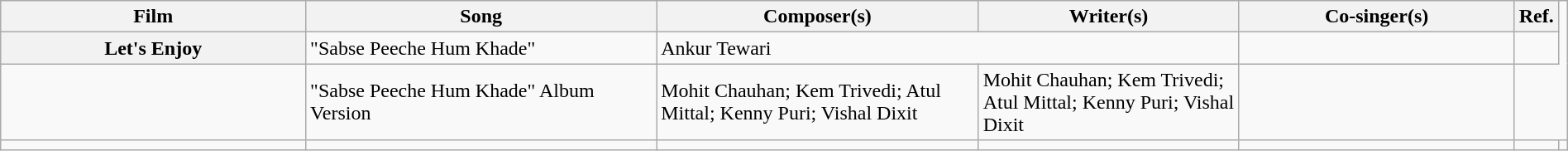<table class="wikitable plainrowheaders" width="100%" "textcolor:#000;">
<tr>
<th scope="col" width=20%><strong>Film</strong></th>
<th scope="col" width=23%><strong>Song</strong></th>
<th scope="col" width=21%><strong>Composer(s)</strong></th>
<th scope="col" width=17%><strong>Writer(s)</strong></th>
<th scope="col" width=18%><strong>Co-singer(s)</strong></th>
<th scope="col" width=1%><strong>Ref.</strong></th>
</tr>
<tr>
<th scope="row"><strong>Let's Enjoy</strong></th>
<td>"Sabse Peeche Hum Khade"</td>
<td colspan="2">Ankur Tewari</td>
<td></td>
<td></td>
</tr>
<tr>
<td></td>
<td>"Sabse Peeche Hum Khade" Album Version</td>
<td>Mohit Chauhan; Kem Trivedi; Atul Mittal; Kenny Puri; Vishal Dixit</td>
<td>Mohit Chauhan; Kem Trivedi; Atul Mittal; Kenny Puri; Vishal Dixit</td>
<td></td>
</tr>
<tr>
<td></td>
<td></td>
<td></td>
<td></td>
<td></td>
<td></td>
<td></td>
</tr>
</table>
